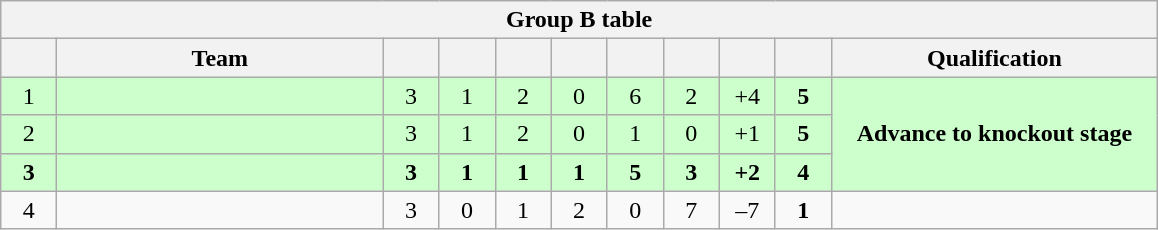<table class="wikitable" style="text-align: center;">
<tr>
<th colspan="11">Group B table</th>
</tr>
<tr>
<th width=30></th>
<th width="210">Team</th>
<th width=30></th>
<th width=30></th>
<th width=30></th>
<th width=30></th>
<th width=30></th>
<th width=30></th>
<th width=30></th>
<th width=30></th>
<th width=210>Qualification</th>
</tr>
<tr bgcolor=#ccffcc>
<td>1</td>
<td align="left"></td>
<td>3</td>
<td>1</td>
<td>2</td>
<td>0</td>
<td>6</td>
<td>2</td>
<td>+4</td>
<td><strong>5</strong></td>
<td rowspan="3"><strong>Advance to knockout stage</strong></td>
</tr>
<tr bgcolor=#ccffcc>
<td>2</td>
<td align="left"></td>
<td>3</td>
<td>1</td>
<td>2</td>
<td>0</td>
<td>1</td>
<td>0</td>
<td>+1</td>
<td><strong>5</strong></td>
</tr>
<tr bgcolor=#ccffcc>
<td><strong>3</strong></td>
<td align="left"><strong></strong></td>
<td><strong>3</strong></td>
<td><strong>1</strong></td>
<td><strong>1</strong></td>
<td><strong>1</strong></td>
<td><strong>5</strong></td>
<td><strong>3</strong></td>
<td><strong>+2</strong></td>
<td><strong>4</strong></td>
</tr>
<tr>
<td>4</td>
<td align="left"></td>
<td>3</td>
<td>0</td>
<td>1</td>
<td>2</td>
<td>0</td>
<td>7</td>
<td>–7</td>
<td><strong>1</strong></td>
<td></td>
</tr>
</table>
